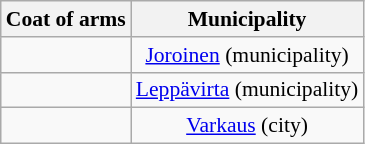<table class="wikitable" style="font-size: 90%; text-align: center; line-height: normal; margin-left: 30px;">
<tr>
<th>Coat of arms</th>
<th>Municipality</th>
</tr>
<tr>
<td align=left></td>
<td><a href='#'>Joroinen</a> (municipality)</td>
</tr>
<tr>
<td align=left></td>
<td><a href='#'>Leppävirta</a> (municipality)</td>
</tr>
<tr>
<td align=left></td>
<td><a href='#'>Varkaus</a> (city)</td>
</tr>
</table>
